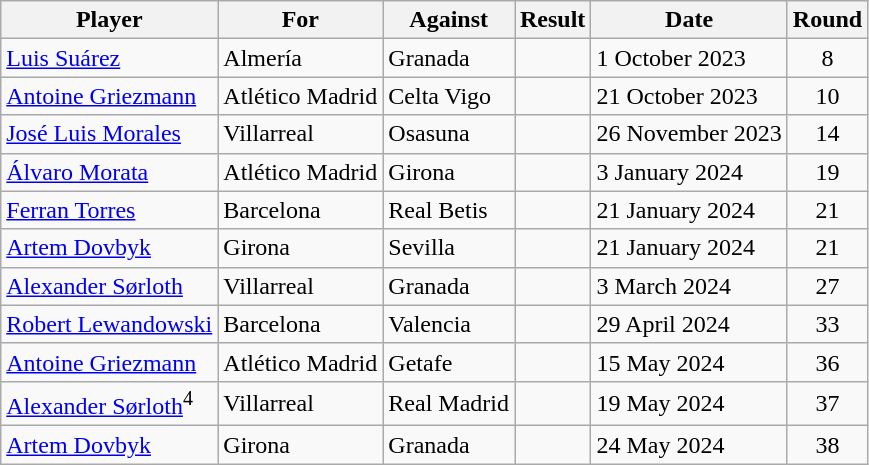<table class="wikitable sortable">
<tr>
<th>Player</th>
<th>For</th>
<th>Against</th>
<th>Result</th>
<th>Date</th>
<th>Round</th>
</tr>
<tr>
<td> <a href='#'>Luis Suárez</a></td>
<td>Almería</td>
<td>Granada</td>
<td></td>
<td>1 October 2023</td>
<td align="center">8</td>
</tr>
<tr>
<td> <a href='#'>Antoine Griezmann</a></td>
<td>Atlético Madrid</td>
<td>Celta Vigo</td>
<td></td>
<td>21 October 2023</td>
<td align="center">10</td>
</tr>
<tr>
<td> <a href='#'>José Luis Morales</a></td>
<td>Villarreal</td>
<td>Osasuna</td>
<td></td>
<td>26 November 2023</td>
<td align="center">14</td>
</tr>
<tr>
<td> <a href='#'>Álvaro Morata</a></td>
<td>Atlético Madrid</td>
<td>Girona</td>
<td></td>
<td>3 January 2024</td>
<td align="center">19</td>
</tr>
<tr>
<td> <a href='#'>Ferran Torres</a></td>
<td>Barcelona</td>
<td>Real Betis</td>
<td></td>
<td>21 January 2024</td>
<td align="center">21</td>
</tr>
<tr>
<td> <a href='#'>Artem Dovbyk</a></td>
<td>Girona</td>
<td>Sevilla</td>
<td></td>
<td>21 January 2024</td>
<td align="center">21</td>
</tr>
<tr>
<td> <a href='#'>Alexander Sørloth</a></td>
<td>Villarreal</td>
<td>Granada</td>
<td></td>
<td>3 March 2024</td>
<td align="center">27</td>
</tr>
<tr>
<td> <a href='#'>Robert Lewandowski</a></td>
<td>Barcelona</td>
<td>Valencia</td>
<td></td>
<td>29 April 2024</td>
<td align="center">33</td>
</tr>
<tr>
<td> <a href='#'>Antoine Griezmann</a></td>
<td>Atlético Madrid</td>
<td>Getafe</td>
<td></td>
<td>15 May 2024</td>
<td align="center">36</td>
</tr>
<tr>
<td> <a href='#'>Alexander Sørloth</a><sup>4</sup></td>
<td>Villarreal</td>
<td>Real Madrid</td>
<td></td>
<td>19 May 2024</td>
<td align="center">37</td>
</tr>
<tr>
<td> <a href='#'>Artem Dovbyk</a></td>
<td>Girona</td>
<td>Granada</td>
<td></td>
<td>24 May 2024</td>
<td align="center">38</td>
</tr>
</table>
